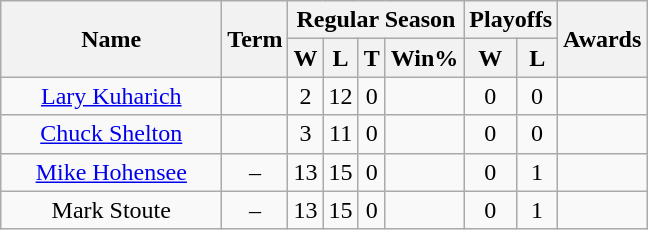<table class="wikitable">
<tr>
<th rowspan="2" style="width:140px;">Name</th>
<th rowspan="2">Term</th>
<th colspan="4">Regular Season</th>
<th colspan="2">Playoffs</th>
<th rowspan="2">Awards</th>
</tr>
<tr>
<th>W</th>
<th>L</th>
<th>T</th>
<th>Win%</th>
<th>W</th>
<th>L</th>
</tr>
<tr>
<td style="text-align:center;"><a href='#'>Lary Kuharich</a></td>
<td style="text-align:center;"></td>
<td style="text-align:center;">2</td>
<td style="text-align:center;">12</td>
<td style="text-align:center;">0</td>
<td style="text-align:center;"></td>
<td style="text-align:center;">0</td>
<td style="text-align:center;">0</td>
<td style="text-align:center;"></td>
</tr>
<tr>
<td style="text-align:center;"><a href='#'>Chuck Shelton</a></td>
<td style="text-align:center;"></td>
<td style="text-align:center;">3</td>
<td style="text-align:center;">11</td>
<td style="text-align:center;">0</td>
<td style="text-align:center;"></td>
<td style="text-align:center;">0</td>
<td style="text-align:center;">0</td>
<td style="text-align:center;"></td>
</tr>
<tr>
<td style="text-align:center;"><a href='#'>Mike Hohensee</a></td>
<td style="text-align:center;">–</td>
<td style="text-align:center;">13</td>
<td style="text-align:center;">15</td>
<td style="text-align:center;">0</td>
<td style="text-align:center;"></td>
<td style="text-align:center;">0</td>
<td style="text-align:center;">1</td>
<td style="text-align:center;"></td>
</tr>
<tr>
<td style="text-align:center;">Mark Stoute</td>
<td style="text-align:center;">–</td>
<td style="text-align:center;">13</td>
<td style="text-align:center;">15</td>
<td style="text-align:center;">0</td>
<td style="text-align:center;"></td>
<td style="text-align:center;">0</td>
<td style="text-align:center;">1</td>
<td style="text-align:center;"></td>
</tr>
</table>
